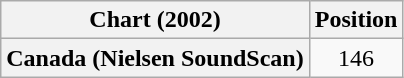<table class="wikitable plainrowheaders" style="text-align:center;">
<tr>
<th>Chart (2002)</th>
<th>Position</th>
</tr>
<tr>
<th scope="row">Canada (Nielsen SoundScan)</th>
<td align="center">146</td>
</tr>
</table>
